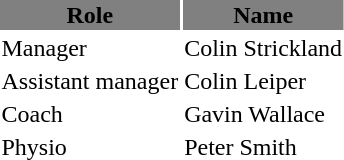<table class="toccolours">
<tr>
<th style="background:grey;">Role</th>
<th style="background:grey;">Name</th>
</tr>
<tr>
<td>Manager</td>
<td> Colin Strickland</td>
</tr>
<tr>
<td>Assistant manager</td>
<td> Colin Leiper</td>
</tr>
<tr>
<td>Coach</td>
<td> Gavin Wallace</td>
</tr>
<tr>
<td>Physio</td>
<td> Peter Smith</td>
</tr>
</table>
